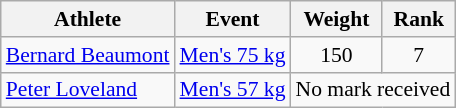<table class="wikitable" style="font-size:90%">
<tr>
<th>Athlete</th>
<th>Event</th>
<th>Weight</th>
<th>Rank</th>
</tr>
<tr>
<td><a href='#'>Bernard Beaumont</a></td>
<td><a href='#'>Men's 75 kg</a></td>
<td align="center">150</td>
<td align="center">7</td>
</tr>
<tr>
<td><a href='#'>Peter Loveland</a></td>
<td><a href='#'>Men's 57 kg</a></td>
<td align="center" colspan="2">No mark received</td>
</tr>
</table>
